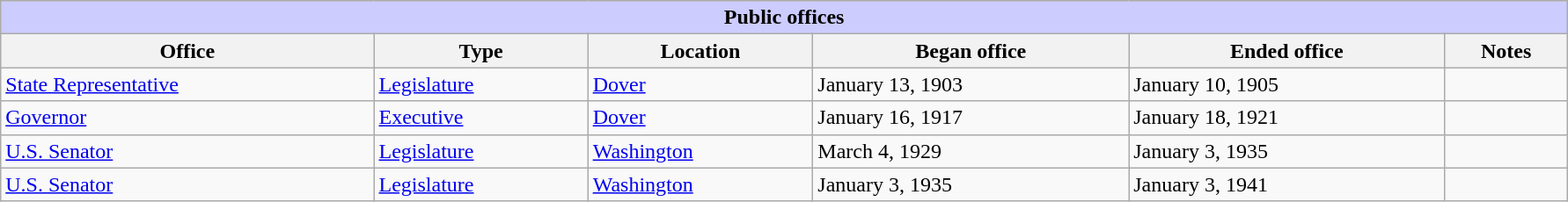<table class=wikitable style="width: 94%" style="text-align: center;" align="center">
<tr bgcolor=#cccccc>
<th colspan=7 style="background: #ccccff;">Public offices</th>
</tr>
<tr>
<th>Office</th>
<th>Type</th>
<th>Location</th>
<th>Began office</th>
<th>Ended office</th>
<th>Notes</th>
</tr>
<tr>
<td><a href='#'>State Representative</a></td>
<td><a href='#'>Legislature</a></td>
<td><a href='#'>Dover</a></td>
<td>January 13, 1903</td>
<td>January 10, 1905</td>
<td></td>
</tr>
<tr>
<td><a href='#'>Governor</a></td>
<td><a href='#'>Executive</a></td>
<td><a href='#'>Dover</a></td>
<td>January 16, 1917</td>
<td>January 18, 1921</td>
<td></td>
</tr>
<tr>
<td><a href='#'>U.S. Senator</a></td>
<td><a href='#'>Legislature</a></td>
<td><a href='#'>Washington</a></td>
<td>March 4, 1929</td>
<td>January 3, 1935</td>
<td></td>
</tr>
<tr>
<td><a href='#'>U.S. Senator</a></td>
<td><a href='#'>Legislature</a></td>
<td><a href='#'>Washington</a></td>
<td>January 3, 1935</td>
<td>January 3, 1941</td>
<td></td>
</tr>
</table>
